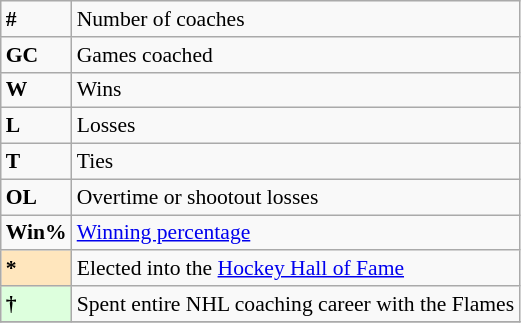<table class="wikitable" style="font-size:90%;">
<tr>
<td><strong>#</strong></td>
<td>Number of coaches</td>
</tr>
<tr>
<td><strong>GC</strong></td>
<td>Games coached</td>
</tr>
<tr>
<td><strong>W</strong></td>
<td>Wins</td>
</tr>
<tr>
<td><strong>L</strong></td>
<td>Losses</td>
</tr>
<tr>
<td><strong>T</strong></td>
<td>Ties</td>
</tr>
<tr>
<td><strong>OL</strong></td>
<td>Overtime or shootout losses</td>
</tr>
<tr>
<td><strong>Win%</strong></td>
<td><a href='#'>Winning percentage</a></td>
</tr>
<tr>
<td style="background-color:#FFE6BD"><strong>*</strong></td>
<td>Elected into the <a href='#'>Hockey Hall of Fame</a></td>
</tr>
<tr>
<td style="background-color:#ddffdd"><strong>†</strong></td>
<td>Spent entire NHL coaching career with the Flames</td>
</tr>
<tr>
</tr>
</table>
